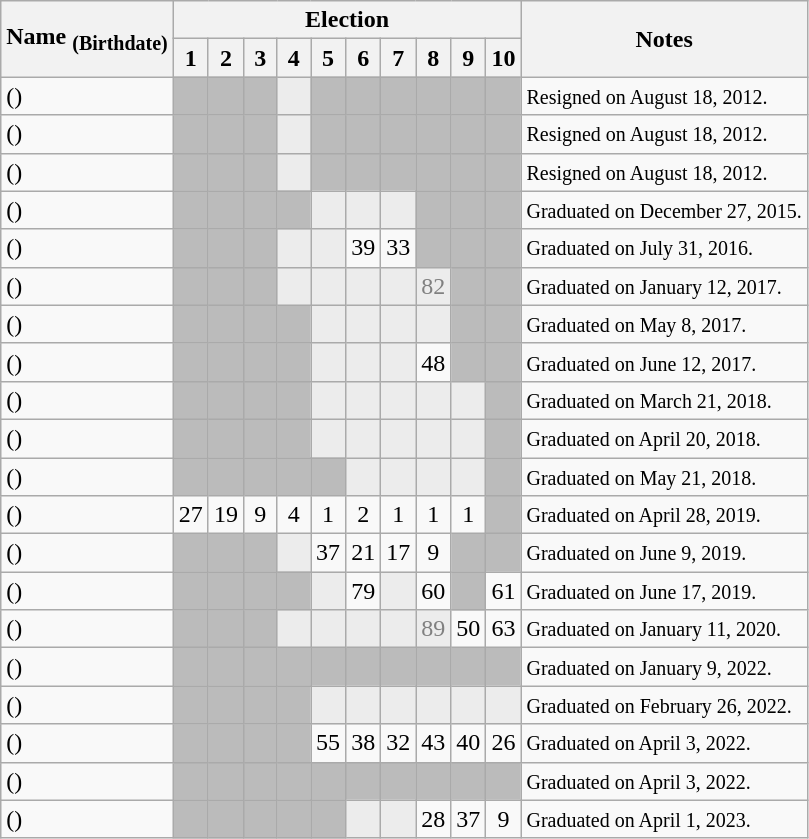<table class="wikitable" style="text-align:center;">
<tr ">
<th rowspan="2">Name <sub>(Birthdate)</sub></th>
<th colspan="10">Election</th>
<th rowspan="2">Notes</th>
</tr>
<tr>
<th style="width:15px;">1</th>
<th style="width:15px;">2</th>
<th style="width:15px;">3</th>
<th style="width:15px;">4</th>
<th style="width:15px;">5</th>
<th style="width:15px;">6</th>
<th style="width:15px;">7</th>
<th style="width:15px;">8</th>
<th style="width:15px;">9</th>
<th style="width:15px;">10</th>
</tr>
<tr>
<td style="text-align:left;" data-sort-value="Komori, Yui">  ()</td>
<td style="background:#bbb;"> </td>
<td style="background:#bbb;"> </td>
<td style="background:#bbb;"> </td>
<td style="background:#ececec; color:gray;"></td>
<td style="background:#bbb;"> </td>
<td style="background:#bbb;"> </td>
<td style="background:#bbb;"> </td>
<td style="background:#bbb;"> </td>
<td style="background:#bbb;"> </td>
<td style="background:#bbb;"> </td>
<td style="text-align:left;"><small>Resigned on August 18, 2012.</small></td>
</tr>
<tr>
<td style="text-align:left;" data-sort-value="Sugamoto, Yuko">  ()</td>
<td style="background:#bbb;"> </td>
<td style="background:#bbb;"> </td>
<td style="background:#bbb;"> </td>
<td style="background:#ececec; color:gray;"></td>
<td style="background:#bbb;"> </td>
<td style="background:#bbb;"> </td>
<td style="background:#bbb;"> </td>
<td style="background:#bbb;"> </td>
<td style="background:#bbb;"> </td>
<td style="background:#bbb;"> </td>
<td style="text-align:left;"><small>Resigned on August 18, 2012.</small></td>
</tr>
<tr>
<td style="text-align:left;" data-sort-value="Taniguchi, Airi">  ()</td>
<td style="background:#bbb;"> </td>
<td style="background:#bbb;"> </td>
<td style="background:#bbb;"> </td>
<td style="background:#ececec; color:gray;"></td>
<td style="background:#bbb;"> </td>
<td style="background:#bbb;"> </td>
<td style="background:#bbb;"> </td>
<td style="background:#bbb;"> </td>
<td style="background:#bbb;"> </td>
<td style="background:#bbb;"> </td>
<td style="text-align:left;"><small>Resigned on August 18, 2012.</small></td>
</tr>
<tr>
<td style="text-align:left;" data-sort-value="Umemoto, Izumi">  ()</td>
<td style="background:#bbb;"> </td>
<td style="background:#bbb;"> </td>
<td style="background:#bbb;"> </td>
<td style="background:#bbb;"> </td>
<td style="background:#ececec; color:gray;"></td>
<td style="background:#ececec; color:gray;"></td>
<td style="background:#ececec; color:gray;"></td>
<td style="background:#bbb;"> </td>
<td style="background:#bbb;"> </td>
<td style="background:#bbb;"> </td>
<td style="text-align:left;"><small>Graduated on December 27, 2015.</small></td>
</tr>
<tr>
<td style="text-align:left;" data-sort-value="Anai, Chihiro">  ()</td>
<td style="background:#bbb;"> </td>
<td style="background:#bbb;"> </td>
<td style="background:#bbb;"> </td>
<td style="background:#ececec; color:gray;"></td>
<td style="background:#ececec; color:gray;"></td>
<td>39</td>
<td>33</td>
<td style="background:#bbb;"> </td>
<td style="background:#bbb;"> </td>
<td style="background:#bbb;"> </td>
<td style="text-align:left;"><small>Graduated on July 31, 2016.</small></td>
</tr>
<tr>
<td style="text-align:left;" data-sort-value="Wakatabe, Haruka">  ()</td>
<td style="background:#bbb;"> </td>
<td style="background:#bbb;"> </td>
<td style="background:#bbb;"> </td>
<td style="background:#ececec; color:gray;"></td>
<td style="background:#ececec; color:gray;"></td>
<td style="background:#ececec; color:gray;"></td>
<td style="background:#ececec; color:gray;"></td>
<td style="background:#ececec; color:gray;">82</td>
<td style="background:#bbb;"> </td>
<td style="background:#bbb;"> </td>
<td style="text-align:left;"><small>Graduated on January 12, 2017.</small></td>
</tr>
<tr>
<td style="text-align:left;" data-sort-value="Okamoto, Naoko">  ()</td>
<td style="background:#bbb;"> </td>
<td style="background:#bbb;"> </td>
<td style="background:#bbb;"> </td>
<td style="background:#bbb;"> </td>
<td style="background:#ececec; color:gray;"></td>
<td style="background:#ececec; color:gray;"></td>
<td style="background:#ececec; color:gray;"></td>
<td style="background:#ececec; color:gray;"></td>
<td style="background:#bbb;"> </td>
<td style="background:#bbb;"> </td>
<td style="text-align:left;"><small>Graduated on May 8, 2017.</small></td>
</tr>
<tr>
<td style="text-align:left;" data-sort-value="Inoue, Yuriya">  ()</td>
<td style="background:#bbb;"> </td>
<td style="background:#bbb;"> </td>
<td style="background:#bbb;"> </td>
<td style="background:#bbb;"> </td>
<td style="background:#ececec; color:gray;"></td>
<td style="background:#ececec; color:gray;"></td>
<td style="background:#ececec; color:gray;"></td>
<td>48</td>
<td style="background:#bbb;"> </td>
<td style="background:#bbb;"> </td>
<td style="text-align:left;"><small>Graduated on June 12, 2017.</small></td>
</tr>
<tr>
<td style="text-align:left;" data-sort-value="Ui, Mashiro">  ()</td>
<td style="background:#bbb;"> </td>
<td style="background:#bbb;"> </td>
<td style="background:#bbb;"> </td>
<td style="background:#bbb;"> </td>
<td style="background:#ececec; color:gray;"></td>
<td style="background:#ececec; color:gray;"></td>
<td style="background:#ececec; color:gray;"></td>
<td style="background:#ececec; color:gray;"></td>
<td style="background:#ececec; color:gray;"></td>
<td style="background:#bbb;"> </td>
<td style="text-align:left;"><small>Graduated on March 21, 2018.</small></td>
</tr>
<tr>
<td style="text-align:left;" data-sort-value="Yamada, Marina">  ()</td>
<td style="background:#bbb;"> </td>
<td style="background:#bbb;"> </td>
<td style="background:#bbb;"> </td>
<td style="background:#bbb;"> </td>
<td style="background:#ececec; color:gray;"></td>
<td style="background:#ececec; color:gray;"></td>
<td style="background:#ececec; color:gray;"></td>
<td style="background:#ececec; color:gray;"></td>
<td style="background:#ececec; color:gray;"></td>
<td style="background:#bbb;"> </td>
<td style="text-align:left;"><small>Graduated on April 20, 2018.</small></td>
</tr>
<tr>
<td style="text-align:left;" data-sort-value="Yamamoto, Mao">  ()</td>
<td style="background:#bbb;"> </td>
<td style="background:#bbb;"> </td>
<td style="background:#bbb;"> </td>
<td style="background:#bbb;"> </td>
<td style="background:#bbb;"> </td>
<td style="background:#ececec; color:gray;"></td>
<td style="background:#ececec; color:gray;"></td>
<td style="background:#ececec; color:gray;"></td>
<td style="background:#ececec; color:gray;"></td>
<td style="background:#bbb;"> </td>
<td style="text-align:left;"><small>Graduated on May 21, 2018.</small></td>
</tr>
<tr>
<td style="text-align:left;" data-sort-value="Sashihara, Rino"> ()</td>
<td>27</td>
<td>19</td>
<td>9</td>
<td>4</td>
<td>1</td>
<td>2</td>
<td>1</td>
<td>1</td>
<td>1</td>
<td style="background:#bbb;"> </td>
<td style="text-align:left;"><small>Graduated on April 28, 2019.</small></td>
</tr>
<tr>
<td style="text-align:left;" data-sort-value="Kodama, Haruka">  ()</td>
<td style="background:#bbb;"> </td>
<td style="background:#bbb;"> </td>
<td style="background:#bbb;"> </td>
<td style="background:#ececec; color:gray;"></td>
<td>37</td>
<td>21</td>
<td>17</td>
<td>9</td>
<td style="background:#bbb;"> </td>
<td style="background:#bbb;"> </td>
<td style="text-align:left;"><small>Graduated on June 9, 2019.</small></td>
</tr>
<tr>
<td style="text-align:left;" data-sort-value="Komada, Hiroka">  ()</td>
<td style="background:#bbb;"> </td>
<td style="background:#bbb;"> </td>
<td style="background:#bbb;"> </td>
<td style="background:#bbb;"> </td>
<td style="background:#ececec; color:gray;"></td>
<td>79</td>
<td style="background:#ececec; color:gray;"></td>
<td>60</td>
<td style="background:#bbb;"> </td>
<td>61</td>
<td style="text-align:left;"><small>Graduated on June 17, 2019.</small></td>
</tr>
<tr>
<td style="text-align:left;" data-sort-value="Tanaka, Natsumi"> ()</td>
<td style="background:#bbb;"> </td>
<td style="background:#bbb;"> </td>
<td style="background:#bbb;"> </td>
<td style="background:#ececec; color:gray;"></td>
<td style="background:#ececec; color:gray;"></td>
<td style="background:#ececec; color:gray;"></td>
<td style="background:#ececec; color:gray;"></td>
<td style="background:#ececec; color:gray;">89</td>
<td>50</td>
<td>63</td>
<td style="text-align:left;"><small>Graduated on January 11, 2020.</small></td>
</tr>
<tr>
<td style="text-align:left;" data-sort-value="Kamijima, Kaede"> ()</td>
<td style="background:#bbb;"> </td>
<td style="background:#bbb;"> </td>
<td style="background:#bbb;"> </td>
<td style="background:#bbb;"> </td>
<td style="background:#bbb;"> </td>
<td style="background:#bbb;"> </td>
<td style="background:#bbb;"> </td>
<td style="background:#bbb;"> </td>
<td style="background:#bbb;"> </td>
<td style="background:#bbb;"> </td>
<td style="text-align:left;"><small>Graduated on January 9, 2022.</small></td>
</tr>
<tr>
<td style="text-align:left;" data-sort-value="Ueno, Haruka"> ()</td>
<td style="background:#bbb;"> </td>
<td style="background:#bbb;"> </td>
<td style="background:#bbb;"> </td>
<td style="background:#bbb;"> </td>
<td style="background:#ececec; color:gray;"></td>
<td style="background:#ececec; color:gray;"></td>
<td style="background:#ececec; color:gray;"></td>
<td style="background:#ececec; color:gray;"></td>
<td style="background:#ececec; color:gray;"></td>
<td style="background:#ececec; color:gray;"></td>
<td style="text-align:left;"><small>Graduated on February 26, 2022.</small></td>
</tr>
<tr>
<td style="text-align:left;" data-sort-value="Tashima, Meru"> ()</td>
<td style="background:#bbb;"> </td>
<td style="background:#bbb;"> </td>
<td style="background:#bbb;"> </td>
<td style="background:#bbb;"> </td>
<td>55</td>
<td>38</td>
<td>32</td>
<td>43</td>
<td>40</td>
<td>26</td>
<td style="text-align:left;"><small>Graduated on April 3, 2022.</small></td>
</tr>
<tr>
<td style="text-align:left;" data-sort-value="Mizukami, Rimika"> ()</td>
<td style="background:#bbb;"> </td>
<td style="background:#bbb;"> </td>
<td style="background:#bbb;"> </td>
<td style="background:#bbb;"> </td>
<td style="background:#bbb;"> </td>
<td style="background:#bbb;"> </td>
<td style="background:#bbb;"> </td>
<td style="background:#bbb;"> </td>
<td style="background:#bbb;"> </td>
<td style="background:#bbb;"> </td>
<td style="text-align:left;"><small>Graduated on April 3, 2022.</small></td>
</tr>
<tr>
<td style="text-align:left;" data-sort-value="Yabuki, Nako"> ()</td>
<td style="background:#bbb;"> </td>
<td style="background:#bbb;"> </td>
<td style="background:#bbb;"> </td>
<td style="background:#bbb;"> </td>
<td style="background:#bbb;"> </td>
<td style="background:#ececec; color:gray;"></td>
<td style="background:#ececec; color:gray;"></td>
<td>28</td>
<td>37</td>
<td>9</td>
<td style="text-align:left;"><small>Graduated on April 1, 2023.</small></td>
</tr>
</table>
